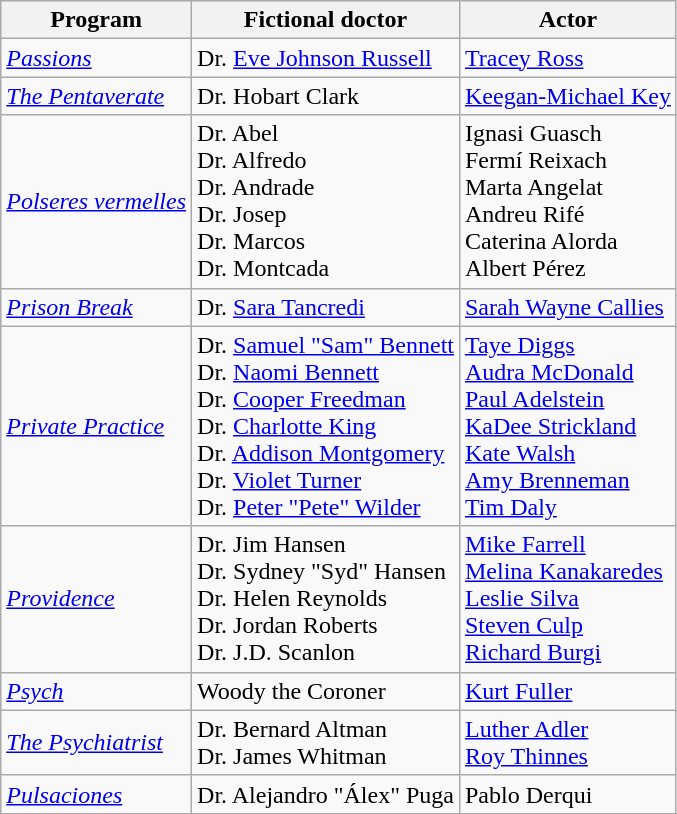<table class="wikitable">
<tr>
<th>Program</th>
<th>Fictional doctor</th>
<th>Actor</th>
</tr>
<tr>
<td><em><a href='#'>Passions</a></em></td>
<td>Dr. <a href='#'>Eve Johnson Russell</a></td>
<td><a href='#'>Tracey Ross</a></td>
</tr>
<tr>
<td><em><a href='#'>The Pentaverate</a></em></td>
<td>Dr. Hobart Clark</td>
<td><a href='#'>Keegan-Michael Key</a></td>
</tr>
<tr>
<td><em><a href='#'>Polseres vermelles</a></em></td>
<td>Dr. Abel<br>Dr. Alfredo<br>Dr. Andrade<br>Dr. Josep<br>Dr. Marcos<br>Dr. Montcada</td>
<td>Ignasi Guasch<br>Fermí Reixach<br>Marta Angelat<br>Andreu Rifé<br>Caterina Alorda<br>Albert Pérez</td>
</tr>
<tr>
<td><em><a href='#'>Prison Break</a></em></td>
<td>Dr. <a href='#'>Sara Tancredi</a></td>
<td><a href='#'>Sarah Wayne Callies</a></td>
</tr>
<tr>
<td><em><a href='#'>Private Practice</a></em></td>
<td>Dr. <a href='#'>Samuel "Sam" Bennett</a><br>Dr. <a href='#'>Naomi Bennett</a><br>Dr. <a href='#'>Cooper Freedman</a><br>Dr. <a href='#'>Charlotte King</a><br>Dr. <a href='#'>Addison Montgomery</a><br>Dr. <a href='#'>Violet Turner</a><br>Dr. <a href='#'>Peter "Pete" Wilder</a></td>
<td><a href='#'>Taye Diggs</a><br><a href='#'>Audra McDonald</a><br><a href='#'>Paul Adelstein</a><br><a href='#'>KaDee Strickland</a><br><a href='#'>Kate Walsh</a><br><a href='#'>Amy Brenneman</a><br><a href='#'>Tim Daly</a></td>
</tr>
<tr>
<td><em><a href='#'>Providence</a></em></td>
<td>Dr. Jim Hansen<br>Dr. Sydney "Syd" Hansen<br>Dr. Helen Reynolds<br>Dr. Jordan Roberts<br>Dr. J.D. Scanlon</td>
<td><a href='#'>Mike Farrell</a><br><a href='#'>Melina Kanakaredes</a><br><a href='#'>Leslie Silva</a><br><a href='#'>Steven Culp</a><br><a href='#'>Richard Burgi</a></td>
</tr>
<tr>
<td><em><a href='#'>Psych</a></em></td>
<td>Woody the Coroner</td>
<td><a href='#'>Kurt Fuller</a></td>
</tr>
<tr>
<td><em><a href='#'>The Psychiatrist</a></em></td>
<td>Dr. Bernard Altman<br>Dr. James Whitman</td>
<td><a href='#'>Luther Adler</a><br><a href='#'>Roy Thinnes</a></td>
</tr>
<tr>
<td><em><a href='#'>Pulsaciones</a></em></td>
<td>Dr. Alejandro "Álex" Puga</td>
<td>Pablo Derqui</td>
</tr>
<tr>
</tr>
</table>
